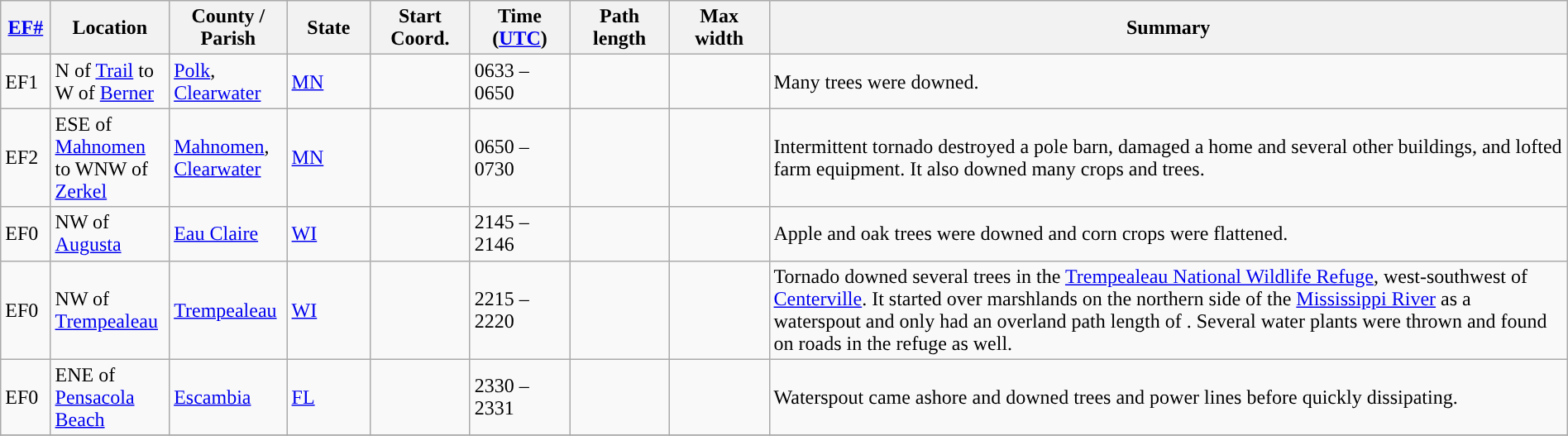<table class="wikitable sortable" style="width:100%;">
<tr>
<th scope="col" width="3%" align="center"><a href='#'>EF#</a></th>
<th scope="col" width="7%" align="center" class="unsortable">Location</th>
<th scope="col" width="6%" align="center" class="unsortable">County / Parish</th>
<th scope="col" width="5%" align="center">State</th>
<th scope="col" width="6%" align="center">Start Coord.</th>
<th scope="col" width="6%" align="center">Time (<a href='#'>UTC</a>)</th>
<th scope="col" width="6%" align="center">Path length</th>
<th scope="col" width="6%" align="center">Max width</th>
<th scope="col" width="48%" class="unsortable" align="center">Summary</th>
</tr>
<tr>
<td>EF1</td>
<td>N of <a href='#'>Trail</a> to W of <a href='#'>Berner</a></td>
<td><a href='#'>Polk</a>, <a href='#'>Clearwater</a></td>
<td><a href='#'>MN</a></td>
<td></td>
<td>0633 – 0650</td>
<td></td>
<td></td>
<td>Many trees were downed.</td>
</tr>
<tr>
<td>EF2</td>
<td>ESE of <a href='#'>Mahnomen</a> to WNW of <a href='#'>Zerkel</a></td>
<td><a href='#'>Mahnomen</a>, <a href='#'>Clearwater</a></td>
<td><a href='#'>MN</a></td>
<td></td>
<td>0650 – 0730</td>
<td></td>
<td></td>
<td>Intermittent tornado destroyed a pole barn, damaged a home and several other buildings, and lofted farm equipment. It also downed many crops and trees.</td>
</tr>
<tr>
<td>EF0</td>
<td>NW of <a href='#'>Augusta</a></td>
<td><a href='#'>Eau Claire</a></td>
<td><a href='#'>WI</a></td>
<td></td>
<td>2145 – 2146</td>
<td></td>
<td></td>
<td>Apple and oak trees were downed and corn crops were flattened.</td>
</tr>
<tr>
<td>EF0</td>
<td>NW of <a href='#'>Trempealeau</a></td>
<td><a href='#'>Trempealeau</a></td>
<td><a href='#'>WI</a></td>
<td></td>
<td>2215 – 2220</td>
<td></td>
<td></td>
<td>Tornado downed several trees in the <a href='#'>Trempealeau National Wildlife Refuge</a>, west-southwest of <a href='#'>Centerville</a>. It started over marshlands on the northern side of the <a href='#'>Mississippi River</a> as a waterspout and only had an overland path length of . Several water plants were thrown and found on roads in the refuge as well.</td>
</tr>
<tr>
<td>EF0</td>
<td>ENE of <a href='#'>Pensacola Beach</a></td>
<td><a href='#'>Escambia</a></td>
<td><a href='#'>FL</a></td>
<td></td>
<td>2330 – 2331</td>
<td></td>
<td></td>
<td>Waterspout came ashore and downed trees and power lines before quickly dissipating.</td>
</tr>
<tr>
</tr>
</table>
